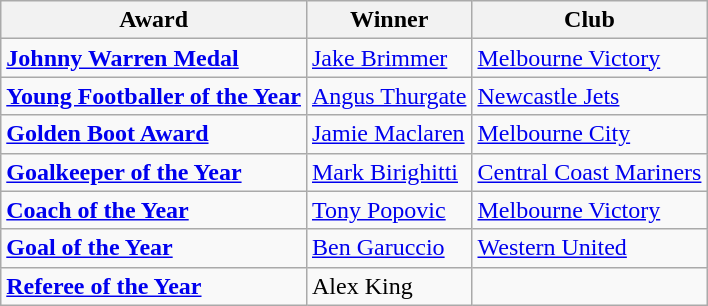<table class="wikitable">
<tr>
<th>Award</th>
<th>Winner</th>
<th>Club</th>
</tr>
<tr>
<td><strong><a href='#'>Johnny Warren Medal</a></strong></td>
<td> <a href='#'>Jake Brimmer</a></td>
<td><a href='#'>Melbourne Victory</a></td>
</tr>
<tr>
<td><strong><a href='#'>Young Footballer of the Year</a></strong></td>
<td> <a href='#'>Angus Thurgate</a></td>
<td><a href='#'>Newcastle Jets</a></td>
</tr>
<tr>
<td><strong><a href='#'>Golden Boot Award</a></strong></td>
<td> <a href='#'>Jamie Maclaren</a></td>
<td><a href='#'>Melbourne City</a></td>
</tr>
<tr>
<td><strong><a href='#'>Goalkeeper of the Year</a></strong></td>
<td> <a href='#'>Mark Birighitti</a></td>
<td><a href='#'>Central Coast Mariners</a></td>
</tr>
<tr>
<td><strong><a href='#'>Coach of the Year</a></strong></td>
<td> <a href='#'>Tony Popovic</a></td>
<td><a href='#'>Melbourne Victory</a></td>
</tr>
<tr>
<td><strong><a href='#'>Goal of the Year</a></strong></td>
<td> <a href='#'>Ben Garuccio</a></td>
<td><a href='#'>Western United</a></td>
</tr>
<tr>
<td><strong><a href='#'>Referee of the Year</a></strong></td>
<td> Alex King</td>
</tr>
</table>
